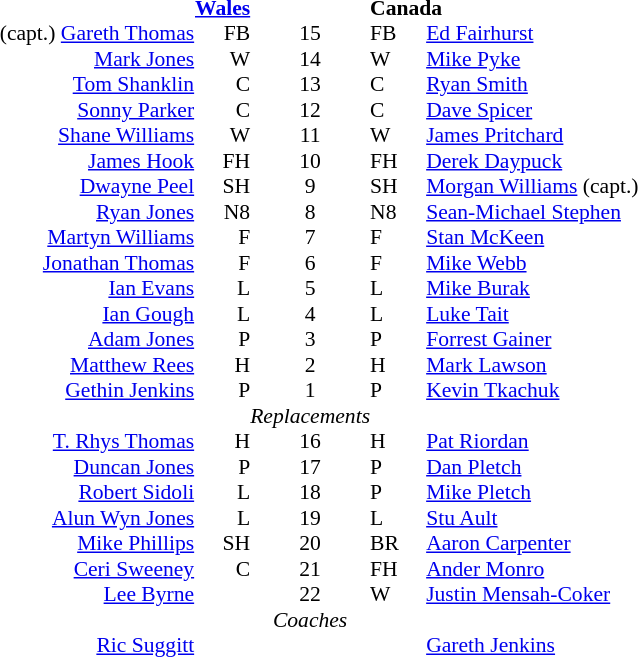<table width="100%" style="font-size: 90%; " cellspacing="0" cellpadding="0" align=center>
<tr>
<td width=41%; text-align=right></td>
<td width=3%; text-align:right></td>
<td width=4%; text-align:center></td>
<td width=3%; text-align:left></td>
<td width=49%; text-align:left></td>
</tr>
<tr>
<td colspan=2; align=right><strong><a href='#'>Wales</a></strong></td>
<td></td>
<td colspan=2;><strong>Canada</strong></td>
</tr>
<tr>
<td align=right>(capt.) <a href='#'>Gareth Thomas</a></td>
<td align=right>FB</td>
<td align=center>15</td>
<td>FB</td>
<td><a href='#'>Ed Fairhurst</a></td>
</tr>
<tr>
<td align=right><a href='#'>Mark Jones</a></td>
<td align=right>W</td>
<td align=center>14</td>
<td>W</td>
<td><a href='#'>Mike Pyke</a></td>
</tr>
<tr>
<td align=right><a href='#'>Tom Shanklin</a></td>
<td align=right>C</td>
<td align=center>13</td>
<td>C</td>
<td><a href='#'>Ryan Smith</a></td>
</tr>
<tr>
<td align=right><a href='#'>Sonny Parker</a></td>
<td align=right>C</td>
<td align=center>12</td>
<td>C</td>
<td><a href='#'>Dave Spicer</a></td>
</tr>
<tr>
<td align=right><a href='#'>Shane Williams</a></td>
<td align=right>W</td>
<td align=center>11</td>
<td>W</td>
<td><a href='#'>James Pritchard</a></td>
</tr>
<tr>
<td align=right><a href='#'>James Hook</a></td>
<td align=right>FH</td>
<td align=center>10</td>
<td>FH</td>
<td><a href='#'>Derek Daypuck</a></td>
</tr>
<tr>
<td align=right><a href='#'>Dwayne Peel</a></td>
<td align=right>SH</td>
<td align=center>9</td>
<td>SH</td>
<td><a href='#'>Morgan Williams</a> (capt.)</td>
</tr>
<tr>
<td align=right><a href='#'>Ryan Jones</a></td>
<td align=right>N8</td>
<td align=center>8</td>
<td>N8</td>
<td><a href='#'>Sean-Michael Stephen</a></td>
</tr>
<tr>
<td align=right><a href='#'>Martyn Williams</a></td>
<td align=right>F</td>
<td align=center>7</td>
<td>F</td>
<td><a href='#'>Stan McKeen</a></td>
</tr>
<tr>
<td align=right><a href='#'>Jonathan Thomas</a></td>
<td align=right>F</td>
<td align=center>6</td>
<td>F</td>
<td><a href='#'>Mike Webb</a></td>
</tr>
<tr>
<td align=right><a href='#'>Ian Evans</a></td>
<td align=right>L</td>
<td align=center>5</td>
<td>L</td>
<td><a href='#'>Mike Burak</a></td>
</tr>
<tr>
<td align=right><a href='#'>Ian Gough</a></td>
<td align=right>L</td>
<td align=center>4</td>
<td>L</td>
<td><a href='#'>Luke Tait</a></td>
</tr>
<tr>
<td align=right><a href='#'>Adam Jones</a></td>
<td align=right>P</td>
<td align=center>3</td>
<td>P</td>
<td><a href='#'>Forrest Gainer</a></td>
</tr>
<tr>
<td align=right><a href='#'>Matthew Rees</a></td>
<td align=right>H</td>
<td align=center>2</td>
<td>H</td>
<td><a href='#'>Mark Lawson</a></td>
</tr>
<tr>
<td align=right><a href='#'>Gethin Jenkins</a></td>
<td align=right>P</td>
<td align=center>1</td>
<td>P</td>
<td><a href='#'>Kevin Tkachuk</a></td>
</tr>
<tr>
<td></td>
<td></td>
<td align=center><em>Replacements</em></td>
<td></td>
<td></td>
</tr>
<tr>
<td align=right> <a href='#'>T. Rhys Thomas</a></td>
<td align=right>H</td>
<td align=center>16</td>
<td>H</td>
<td><a href='#'>Pat Riordan</a> </td>
</tr>
<tr>
<td align=right> <a href='#'>Duncan Jones</a></td>
<td align=right>P</td>
<td align=center>17</td>
<td>P</td>
<td><a href='#'>Dan Pletch</a> </td>
</tr>
<tr>
<td align=right> <a href='#'>Robert Sidoli</a></td>
<td align=right>L</td>
<td align=center>18</td>
<td>P</td>
<td><a href='#'>Mike Pletch</a> </td>
</tr>
<tr>
<td align=right> <a href='#'>Alun Wyn Jones</a></td>
<td align=right>L</td>
<td align=center>19</td>
<td>L</td>
<td><a href='#'>Stu Ault</a> </td>
</tr>
<tr>
<td align=right> <a href='#'>Mike Phillips</a></td>
<td align=right>SH</td>
<td align=center>20</td>
<td>BR</td>
<td><a href='#'>Aaron Carpenter</a> </td>
</tr>
<tr>
<td align=right> <a href='#'>Ceri Sweeney</a></td>
<td align=right>C</td>
<td align=center>21</td>
<td>FH</td>
<td><a href='#'>Ander Monro</a> </td>
</tr>
<tr>
<td align=right><a href='#'>Lee Byrne</a></td>
<td align=right></td>
<td align=center>22</td>
<td>W</td>
<td><a href='#'>Justin Mensah-Coker</a> </td>
</tr>
<tr>
<td></td>
<td></td>
<td align=center><em>Coaches</em></td>
<td></td>
<td></td>
</tr>
<tr>
<td align=right> <a href='#'>Ric Suggitt</a></td>
<td></td>
<td></td>
<td></td>
<td><a href='#'>Gareth Jenkins</a> </td>
</tr>
</table>
